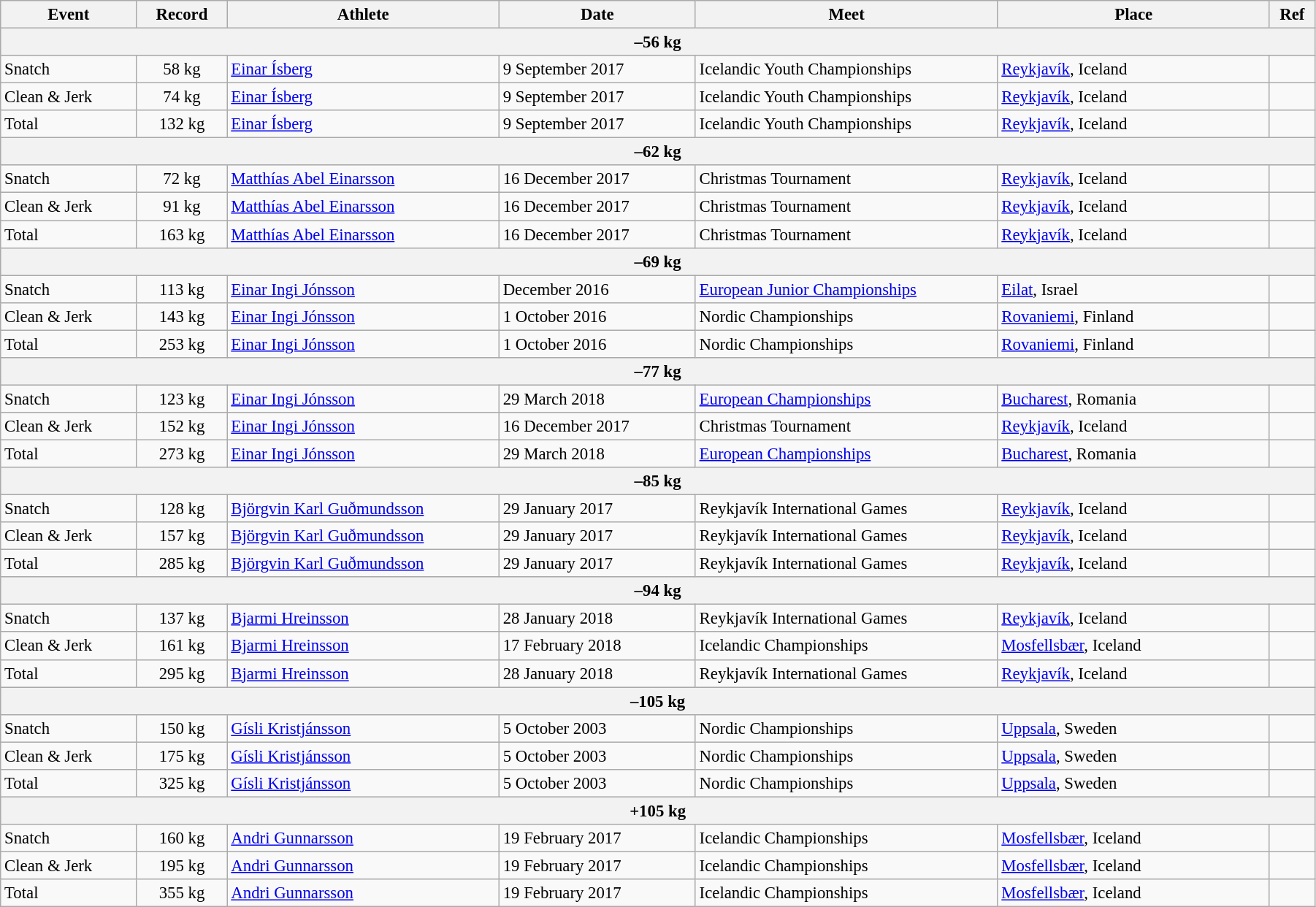<table class="wikitable" style="font-size:95%; width: 95%;">
<tr>
<th width=9%>Event</th>
<th width=6%>Record</th>
<th width=18%>Athlete</th>
<th width=13%>Date</th>
<th width=20%>Meet</th>
<th width=18%>Place</th>
<th width=3%>Ref</th>
</tr>
<tr bgcolor="#DDDDDD">
<th colspan="7">–56 kg</th>
</tr>
<tr>
<td>Snatch</td>
<td align="center">58 kg</td>
<td><a href='#'>Einar Ísberg</a></td>
<td>9 September 2017</td>
<td>Icelandic Youth Championships</td>
<td><a href='#'>Reykjavík</a>, Iceland</td>
<td></td>
</tr>
<tr>
<td>Clean & Jerk</td>
<td align="center">74 kg</td>
<td><a href='#'>Einar Ísberg</a></td>
<td>9 September 2017</td>
<td>Icelandic Youth Championships</td>
<td><a href='#'>Reykjavík</a>, Iceland</td>
<td></td>
</tr>
<tr>
<td>Total</td>
<td align="center">132 kg</td>
<td><a href='#'>Einar Ísberg</a></td>
<td>9 September 2017</td>
<td>Icelandic Youth Championships</td>
<td><a href='#'>Reykjavík</a>, Iceland</td>
<td></td>
</tr>
<tr bgcolor="#DDDDDD">
<th colspan="7">–62 kg</th>
</tr>
<tr>
<td>Snatch</td>
<td align="center">72 kg</td>
<td><a href='#'>Matthías Abel Einarsson</a></td>
<td>16 December 2017</td>
<td>Christmas Tournament</td>
<td><a href='#'>Reykjavík</a>, Iceland</td>
<td></td>
</tr>
<tr>
<td>Clean & Jerk</td>
<td align="center">91 kg</td>
<td><a href='#'>Matthías Abel Einarsson</a></td>
<td>16 December 2017</td>
<td>Christmas Tournament</td>
<td><a href='#'>Reykjavík</a>, Iceland</td>
<td></td>
</tr>
<tr>
<td>Total</td>
<td align="center">163 kg</td>
<td><a href='#'>Matthías Abel Einarsson</a></td>
<td>16 December 2017</td>
<td>Christmas Tournament</td>
<td><a href='#'>Reykjavík</a>, Iceland</td>
<td></td>
</tr>
<tr bgcolor="#DDDDDD">
<th colspan="7">–69 kg</th>
</tr>
<tr>
<td>Snatch</td>
<td align="center">113 kg</td>
<td><a href='#'>Einar Ingi Jónsson</a></td>
<td>December 2016</td>
<td><a href='#'>European Junior Championships</a></td>
<td><a href='#'>Eilat</a>, Israel</td>
<td></td>
</tr>
<tr>
<td>Clean & Jerk</td>
<td align="center">143 kg</td>
<td><a href='#'>Einar Ingi Jónsson</a></td>
<td>1 October 2016</td>
<td>Nordic Championships</td>
<td><a href='#'>Rovaniemi</a>, Finland</td>
<td></td>
</tr>
<tr>
<td>Total</td>
<td align="center">253 kg</td>
<td><a href='#'>Einar Ingi Jónsson</a></td>
<td>1 October 2016</td>
<td>Nordic Championships</td>
<td><a href='#'>Rovaniemi</a>, Finland</td>
<td></td>
</tr>
<tr bgcolor="#DDDDDD">
<th colspan="7">–77 kg</th>
</tr>
<tr>
<td>Snatch</td>
<td align="center">123 kg</td>
<td><a href='#'>Einar Ingi Jónsson</a></td>
<td>29 March 2018</td>
<td><a href='#'>European Championships</a></td>
<td><a href='#'>Bucharest</a>, Romania</td>
<td></td>
</tr>
<tr>
<td>Clean & Jerk</td>
<td align="center">152 kg</td>
<td><a href='#'>Einar Ingi Jónsson</a></td>
<td>16 December 2017</td>
<td>Christmas Tournament</td>
<td><a href='#'>Reykjavík</a>, Iceland</td>
<td></td>
</tr>
<tr>
<td>Total</td>
<td align="center">273 kg</td>
<td><a href='#'>Einar Ingi Jónsson</a></td>
<td>29 March 2018</td>
<td><a href='#'>European Championships</a></td>
<td><a href='#'>Bucharest</a>, Romania</td>
<td></td>
</tr>
<tr bgcolor="#DDDDDD">
<th colspan="7">–85 kg</th>
</tr>
<tr>
<td>Snatch</td>
<td align="center">128 kg</td>
<td><a href='#'>Björgvin Karl Guðmundsson</a></td>
<td>29 January 2017</td>
<td>Reykjavík International Games</td>
<td><a href='#'>Reykjavík</a>, Iceland</td>
<td></td>
</tr>
<tr>
<td>Clean & Jerk</td>
<td align="center">157 kg</td>
<td><a href='#'>Björgvin Karl Guðmundsson</a></td>
<td>29 January 2017</td>
<td>Reykjavík International Games</td>
<td><a href='#'>Reykjavík</a>, Iceland</td>
<td></td>
</tr>
<tr>
<td>Total</td>
<td align="center">285 kg</td>
<td><a href='#'>Björgvin Karl Guðmundsson</a></td>
<td>29 January 2017</td>
<td>Reykjavík International Games</td>
<td><a href='#'>Reykjavík</a>, Iceland</td>
<td></td>
</tr>
<tr bgcolor="#DDDDDD">
<th colspan="7">–94 kg</th>
</tr>
<tr>
<td>Snatch</td>
<td align="center">137 kg</td>
<td><a href='#'>Bjarmi Hreinsson</a></td>
<td>28 January 2018</td>
<td>Reykjavík International Games</td>
<td><a href='#'>Reykjavík</a>, Iceland</td>
<td></td>
</tr>
<tr>
<td>Clean & Jerk</td>
<td align="center">161 kg</td>
<td><a href='#'>Bjarmi Hreinsson</a></td>
<td>17 February 2018</td>
<td>Icelandic Championships</td>
<td><a href='#'>Mosfellsbær</a>, Iceland</td>
<td></td>
</tr>
<tr>
<td>Total</td>
<td align="center">295 kg</td>
<td><a href='#'>Bjarmi Hreinsson</a></td>
<td>28 January 2018</td>
<td>Reykjavík International Games</td>
<td><a href='#'>Reykjavík</a>, Iceland</td>
<td></td>
</tr>
<tr bgcolor="#DDDDDD">
<th colspan="7">–105 kg</th>
</tr>
<tr>
<td>Snatch</td>
<td align="center">150 kg</td>
<td><a href='#'>Gísli Kristjánsson</a></td>
<td>5 October 2003</td>
<td>Nordic Championships</td>
<td><a href='#'>Uppsala</a>, Sweden</td>
<td></td>
</tr>
<tr>
<td>Clean & Jerk</td>
<td align="center">175 kg</td>
<td><a href='#'>Gísli Kristjánsson</a></td>
<td>5 October 2003</td>
<td>Nordic Championships</td>
<td><a href='#'>Uppsala</a>, Sweden</td>
<td></td>
</tr>
<tr>
<td>Total</td>
<td align="center">325 kg</td>
<td><a href='#'>Gísli Kristjánsson</a></td>
<td>5 October 2003</td>
<td>Nordic Championships</td>
<td><a href='#'>Uppsala</a>, Sweden</td>
<td></td>
</tr>
<tr bgcolor="#DDDDDD">
<th colspan="7">+105 kg</th>
</tr>
<tr>
<td>Snatch</td>
<td align="center">160 kg</td>
<td><a href='#'>Andri Gunnarsson</a></td>
<td>19 February 2017</td>
<td>Icelandic Championships</td>
<td><a href='#'>Mosfellsbær</a>, Iceland</td>
<td></td>
</tr>
<tr>
<td>Clean & Jerk</td>
<td align="center">195 kg</td>
<td><a href='#'>Andri Gunnarsson</a></td>
<td>19 February 2017</td>
<td>Icelandic Championships</td>
<td><a href='#'>Mosfellsbær</a>, Iceland</td>
<td></td>
</tr>
<tr>
<td>Total</td>
<td align="center">355 kg</td>
<td><a href='#'>Andri Gunnarsson</a></td>
<td>19 February 2017</td>
<td>Icelandic Championships</td>
<td><a href='#'>Mosfellsbær</a>, Iceland</td>
<td></td>
</tr>
</table>
